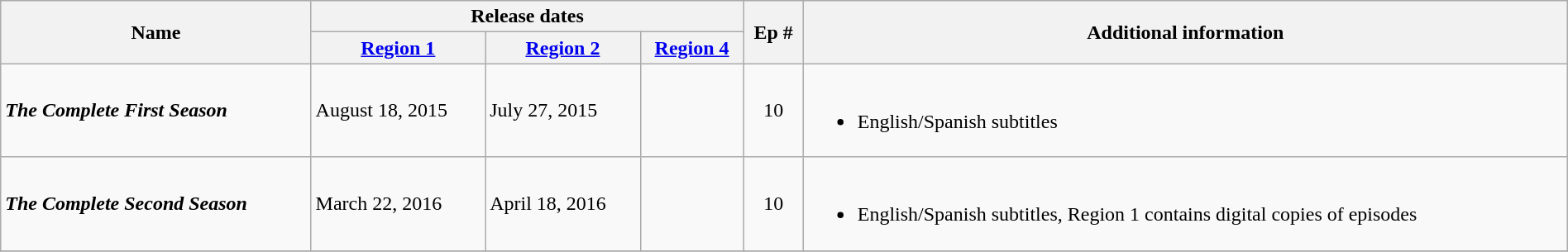<table class="wikitable" style="width:100%;">
<tr>
<th rowspan="2">Name</th>
<th colspan="3">Release dates</th>
<th rowspan="2">Ep #</th>
<th rowspan="2">Additional information</th>
</tr>
<tr>
<th><a href='#'>Region 1</a></th>
<th><a href='#'>Region 2</a></th>
<th><a href='#'>Region 4</a></th>
</tr>
<tr>
<td><strong><em>The Complete First Season</em></strong></td>
<td>August 18, 2015</td>
<td>July 27, 2015</td>
<td></td>
<td style="text-align:center;">10</td>
<td><br><ul><li>English/Spanish subtitles</li></ul></td>
</tr>
<tr>
<td><strong><em>The Complete Second Season</em></strong></td>
<td>March 22, 2016</td>
<td>April 18, 2016</td>
<td></td>
<td style="text-align:center;">10</td>
<td><br><ul><li>English/Spanish subtitles, Region 1 contains digital copies of episodes</li></ul></td>
</tr>
<tr>
</tr>
</table>
